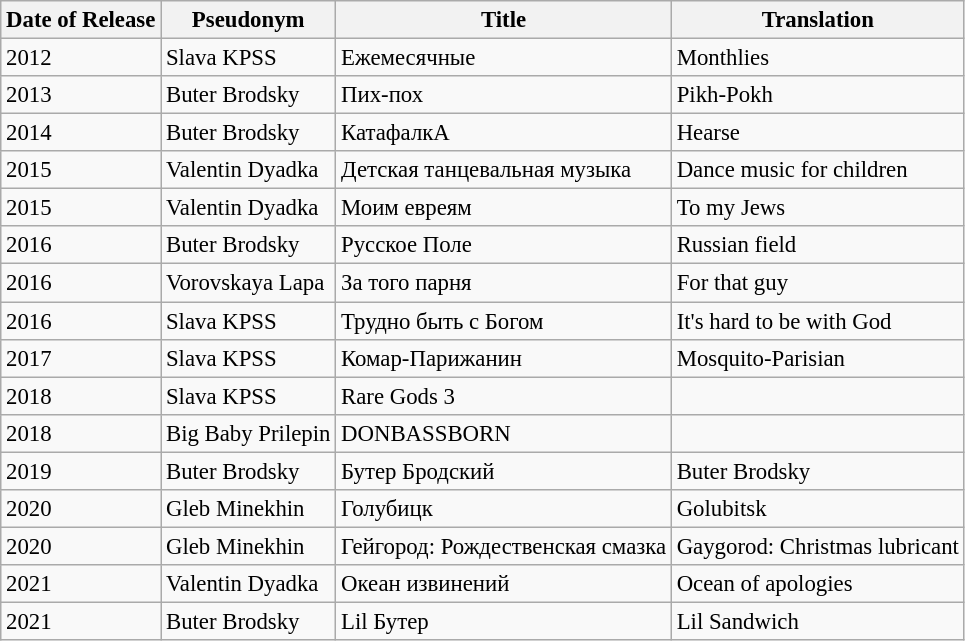<table class="wikitable" style="font-size:95%;">
<tr>
<th>Date of Release</th>
<th>Pseudonym</th>
<th>Title</th>
<th>Translation</th>
</tr>
<tr>
<td>2012</td>
<td>Slava KPSS</td>
<td>Ежемесячные</td>
<td>Monthlies</td>
</tr>
<tr>
<td>2013</td>
<td>Buter Brodsky</td>
<td>Пих-пох</td>
<td>Pikh-Pokh</td>
</tr>
<tr>
<td>2014</td>
<td>Buter Brodsky</td>
<td>КатафалкА</td>
<td>Hearse</td>
</tr>
<tr>
<td>2015</td>
<td>Valentin Dyadka</td>
<td>Детская танцевальная музыка</td>
<td>Dance music for children</td>
</tr>
<tr>
<td>2015</td>
<td>Valentin Dyadka</td>
<td>Моим евреям</td>
<td>To my Jews</td>
</tr>
<tr>
<td>2016</td>
<td>Buter Brodsky</td>
<td>Русское Поле</td>
<td>Russian field</td>
</tr>
<tr>
<td>2016</td>
<td>Vorovskaya Lapa</td>
<td>За того парня</td>
<td>For that guy</td>
</tr>
<tr>
<td>2016</td>
<td>Slava KPSS</td>
<td>Трудно быть с Богом</td>
<td>It's hard to be with God</td>
</tr>
<tr>
<td>2017</td>
<td>Slava KPSS</td>
<td>Комар-Парижанин</td>
<td>Mosquito-Parisian</td>
</tr>
<tr>
<td>2018</td>
<td>Slava KPSS</td>
<td>Rare Gods 3</td>
<td></td>
</tr>
<tr>
<td>2018</td>
<td>Big Baby Prilepin</td>
<td>DONBASSBORN</td>
<td></td>
</tr>
<tr>
<td>2019</td>
<td>Buter Brodsky</td>
<td>Бутер Бродский</td>
<td>Buter Brodsky</td>
</tr>
<tr>
<td>2020</td>
<td>Gleb Minekhin</td>
<td>Голубицк</td>
<td>Golubitsk</td>
</tr>
<tr>
<td>2020</td>
<td>Gleb Minekhin</td>
<td>Гейгород: Рождественская смазка</td>
<td>Gaygorod: Christmas lubricant</td>
</tr>
<tr>
<td>2021</td>
<td>Valentin Dyadka</td>
<td>Океан извинений</td>
<td>Ocean of apologies</td>
</tr>
<tr>
<td>2021</td>
<td>Buter Brodsky</td>
<td>Lil Бутер</td>
<td>Lil Sandwich</td>
</tr>
</table>
